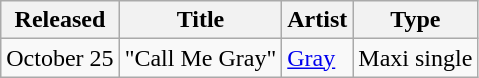<table class="wikitable">
<tr>
<th>Released</th>
<th>Title</th>
<th>Artist</th>
<th>Type</th>
</tr>
<tr>
<td>October 25</td>
<td>"Call Me Gray"</td>
<td><a href='#'>Gray</a></td>
<td>Maxi single</td>
</tr>
</table>
